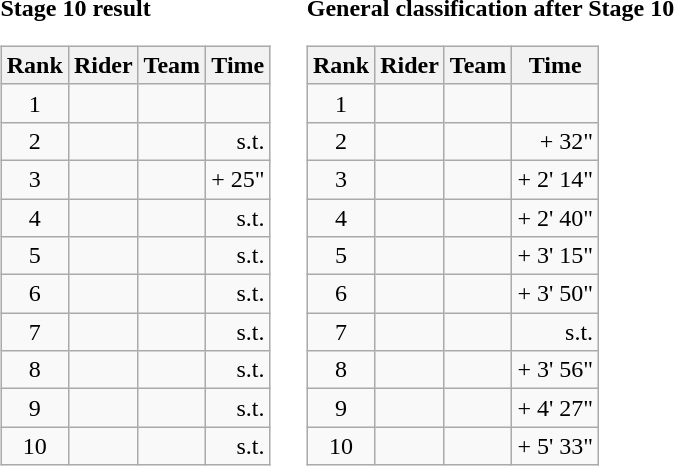<table>
<tr>
<td><strong>Stage 10 result</strong><br><table class="wikitable">
<tr>
<th scope="col">Rank</th>
<th scope="col">Rider</th>
<th scope="col">Team</th>
<th scope="col">Time</th>
</tr>
<tr>
<td style="text-align:center;">1</td>
<td></td>
<td></td>
<td style="text-align:right;"></td>
</tr>
<tr>
<td style="text-align:center;">2</td>
<td></td>
<td></td>
<td style="text-align:right;">s.t.</td>
</tr>
<tr>
<td style="text-align:center;">3</td>
<td></td>
<td></td>
<td style="text-align:right;">+ 25"</td>
</tr>
<tr>
<td style="text-align:center;">4</td>
<td></td>
<td></td>
<td style="text-align:right;">s.t.</td>
</tr>
<tr>
<td style="text-align:center;">5</td>
<td></td>
<td></td>
<td style="text-align:right;">s.t.</td>
</tr>
<tr>
<td style="text-align:center;">6</td>
<td></td>
<td></td>
<td style="text-align:right;">s.t.</td>
</tr>
<tr>
<td style="text-align:center;">7</td>
<td></td>
<td></td>
<td style="text-align:right;">s.t.</td>
</tr>
<tr>
<td style="text-align:center;">8</td>
<td></td>
<td></td>
<td style="text-align:right;">s.t.</td>
</tr>
<tr>
<td style="text-align:center;">9</td>
<td></td>
<td></td>
<td style="text-align:right;">s.t.</td>
</tr>
<tr>
<td style="text-align:center;">10</td>
<td></td>
<td></td>
<td style="text-align:right;">s.t.</td>
</tr>
</table>
</td>
<td></td>
<td><strong>General classification after Stage 10</strong><br><table class="wikitable">
<tr>
<th scope="col">Rank</th>
<th scope="col">Rider</th>
<th scope="col">Team</th>
<th scope="col">Time</th>
</tr>
<tr>
<td style="text-align:center;">1</td>
<td></td>
<td></td>
<td style="text-align:right;"></td>
</tr>
<tr>
<td style="text-align:center;">2</td>
<td></td>
<td></td>
<td style="text-align:right;">+ 32"</td>
</tr>
<tr>
<td style="text-align:center;">3</td>
<td></td>
<td></td>
<td style="text-align:right;">+ 2' 14"</td>
</tr>
<tr>
<td style="text-align:center;">4</td>
<td></td>
<td></td>
<td style="text-align:right;">+ 2' 40"</td>
</tr>
<tr>
<td style="text-align:center;">5</td>
<td></td>
<td></td>
<td style="text-align:right;">+ 3' 15"</td>
</tr>
<tr>
<td style="text-align:center;">6</td>
<td></td>
<td></td>
<td style="text-align:right;">+ 3' 50"</td>
</tr>
<tr>
<td style="text-align:center;">7</td>
<td></td>
<td></td>
<td style="text-align:right;">s.t.</td>
</tr>
<tr>
<td style="text-align:center;">8</td>
<td></td>
<td></td>
<td style="text-align:right;">+ 3' 56"</td>
</tr>
<tr>
<td style="text-align:center;">9</td>
<td></td>
<td></td>
<td style="text-align:right;">+ 4' 27"</td>
</tr>
<tr>
<td style="text-align:center;">10</td>
<td></td>
<td></td>
<td style="text-align:right;">+ 5' 33"</td>
</tr>
</table>
</td>
</tr>
</table>
